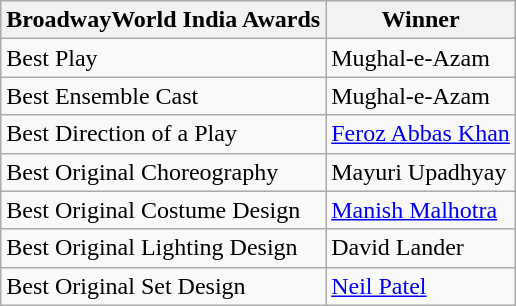<table class="wikitable">
<tr>
<th><strong>BroadwayWorld India Awards</strong></th>
<th><strong>Winner</strong></th>
</tr>
<tr>
<td>Best Play</td>
<td>Mughal-e-Azam</td>
</tr>
<tr>
<td>Best Ensemble Cast</td>
<td>Mughal-e-Azam</td>
</tr>
<tr>
<td>Best Direction of a Play</td>
<td><a href='#'>Feroz Abbas Khan</a></td>
</tr>
<tr>
<td>Best Original Choreography</td>
<td>Mayuri Upadhyay</td>
</tr>
<tr>
<td>Best Original Costume Design</td>
<td><a href='#'>Manish Malhotra</a></td>
</tr>
<tr>
<td>Best Original Lighting Design</td>
<td>David Lander</td>
</tr>
<tr>
<td>Best Original Set Design</td>
<td><a href='#'>Neil Patel</a></td>
</tr>
</table>
